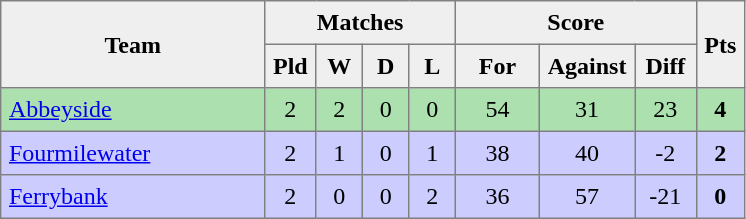<table style=border-collapse:collapse border=1 cellspacing=0 cellpadding=5>
<tr align=center bgcolor=#efefef>
<th rowspan=2 width=165>Team</th>
<th colspan=4>Matches</th>
<th colspan=3>Score</th>
<th rowspan=2width=20>Pts</th>
</tr>
<tr align=center bgcolor=#efefef>
<th width=20>Pld</th>
<th width=20>W</th>
<th width=20>D</th>
<th width=20>L</th>
<th width=45>For</th>
<th width=45>Against</th>
<th width=30>Diff</th>
</tr>
<tr align=center  style="background:#ACE1AF;">
<td style="text-align:left;"><a href='#'>Abbeyside</a></td>
<td>2</td>
<td>2</td>
<td>0</td>
<td>0</td>
<td>54</td>
<td>31</td>
<td>23</td>
<td><strong>4</strong></td>
</tr>
<tr align=center  style="background:#ccccff;">
<td style="text-align:left;"><a href='#'>Fourmilewater</a></td>
<td>2</td>
<td>1</td>
<td>0</td>
<td>1</td>
<td>38</td>
<td>40</td>
<td>-2</td>
<td><strong>2</strong></td>
</tr>
<tr align=center style="background:#ccccff;">
<td style="text-align:left;"><a href='#'>Ferrybank</a></td>
<td>2</td>
<td>0</td>
<td>0</td>
<td>2</td>
<td>36</td>
<td>57</td>
<td>-21</td>
<td><strong>0</strong></td>
</tr>
</table>
